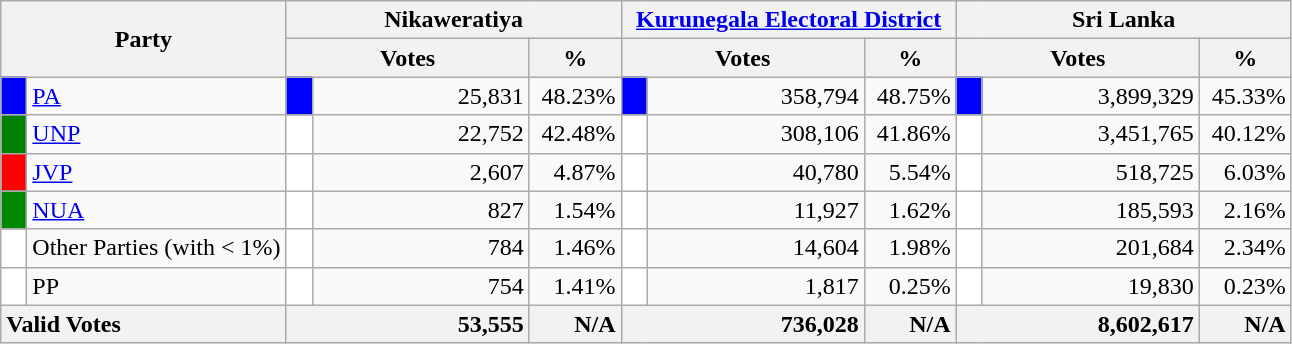<table class="wikitable">
<tr>
<th colspan="2" width="144px"rowspan="2">Party</th>
<th colspan="3" width="216px">Nikaweratiya</th>
<th colspan="3" width="216px"><a href='#'>Kurunegala Electoral District</a></th>
<th colspan="3" width="216px">Sri Lanka</th>
</tr>
<tr>
<th colspan="2" width="144px">Votes</th>
<th>%</th>
<th colspan="2" width="144px">Votes</th>
<th>%</th>
<th colspan="2" width="144px">Votes</th>
<th>%</th>
</tr>
<tr>
<td style="background-color:blue;" width="10px"></td>
<td style="text-align:left;"><a href='#'>PA</a></td>
<td style="background-color:blue;" width="10px"></td>
<td style="text-align:right;">25,831</td>
<td style="text-align:right;">48.23%</td>
<td style="background-color:blue;" width="10px"></td>
<td style="text-align:right;">358,794</td>
<td style="text-align:right;">48.75%</td>
<td style="background-color:blue;" width="10px"></td>
<td style="text-align:right;">3,899,329</td>
<td style="text-align:right;">45.33%</td>
</tr>
<tr>
<td style="background-color:green;" width="10px"></td>
<td style="text-align:left;"><a href='#'>UNP</a></td>
<td style="background-color:white;" width="10px"></td>
<td style="text-align:right;">22,752</td>
<td style="text-align:right;">42.48%</td>
<td style="background-color:white;" width="10px"></td>
<td style="text-align:right;">308,106</td>
<td style="text-align:right;">41.86%</td>
<td style="background-color:white;" width="10px"></td>
<td style="text-align:right;">3,451,765</td>
<td style="text-align:right;">40.12%</td>
</tr>
<tr>
<td style="background-color:red;" width="10px"></td>
<td style="text-align:left;"><a href='#'>JVP</a></td>
<td style="background-color:white;" width="10px"></td>
<td style="text-align:right;">2,607</td>
<td style="text-align:right;">4.87%</td>
<td style="background-color:white;" width="10px"></td>
<td style="text-align:right;">40,780</td>
<td style="text-align:right;">5.54%</td>
<td style="background-color:white;" width="10px"></td>
<td style="text-align:right;">518,725</td>
<td style="text-align:right;">6.03%</td>
</tr>
<tr>
<td style="background-color:#008800;" width="10px"></td>
<td style="text-align:left;"><a href='#'>NUA</a></td>
<td style="background-color:white;" width="10px"></td>
<td style="text-align:right;">827</td>
<td style="text-align:right;">1.54%</td>
<td style="background-color:white;" width="10px"></td>
<td style="text-align:right;">11,927</td>
<td style="text-align:right;">1.62%</td>
<td style="background-color:white;" width="10px"></td>
<td style="text-align:right;">185,593</td>
<td style="text-align:right;">2.16%</td>
</tr>
<tr>
<td style="background-color:white;" width="10px"></td>
<td style="text-align:left;">Other Parties (with < 1%)</td>
<td style="background-color:white;" width="10px"></td>
<td style="text-align:right;">784</td>
<td style="text-align:right;">1.46%</td>
<td style="background-color:white;" width="10px"></td>
<td style="text-align:right;">14,604</td>
<td style="text-align:right;">1.98%</td>
<td style="background-color:white;" width="10px"></td>
<td style="text-align:right;">201,684</td>
<td style="text-align:right;">2.34%</td>
</tr>
<tr>
<td style="background-color:white;" width="10px"></td>
<td style="text-align:left;">PP</td>
<td style="background-color:white;" width="10px"></td>
<td style="text-align:right;">754</td>
<td style="text-align:right;">1.41%</td>
<td style="background-color:white;" width="10px"></td>
<td style="text-align:right;">1,817</td>
<td style="text-align:right;">0.25%</td>
<td style="background-color:white;" width="10px"></td>
<td style="text-align:right;">19,830</td>
<td style="text-align:right;">0.23%</td>
</tr>
<tr>
<th colspan="2" width="144px"style="text-align:left;">Valid Votes</th>
<th style="text-align:right;"colspan="2" width="144px">53,555</th>
<th style="text-align:right;">N/A</th>
<th style="text-align:right;"colspan="2" width="144px">736,028</th>
<th style="text-align:right;">N/A</th>
<th style="text-align:right;"colspan="2" width="144px">8,602,617</th>
<th style="text-align:right;">N/A</th>
</tr>
</table>
